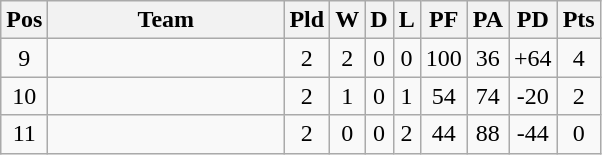<table class="wikitable" style="align:left; text-align:center;">
<tr>
<th>Pos</th>
<th width=150px>Team</th>
<th>Pld</th>
<th>W</th>
<th>D</th>
<th>L</th>
<th>PF</th>
<th>PA</th>
<th>PD</th>
<th>Pts</th>
</tr>
<tr>
<td>9</td>
<td align=left></td>
<td>2</td>
<td>2</td>
<td>0</td>
<td>0</td>
<td>100</td>
<td>36</td>
<td>+64</td>
<td>4</td>
</tr>
<tr>
<td>10</td>
<td align=left></td>
<td>2</td>
<td>1</td>
<td>0</td>
<td>1</td>
<td>54</td>
<td>74</td>
<td>-20</td>
<td>2</td>
</tr>
<tr>
<td>11</td>
<td align=left></td>
<td>2</td>
<td>0</td>
<td>0</td>
<td>2</td>
<td>44</td>
<td>88</td>
<td>-44</td>
<td>0</td>
</tr>
</table>
